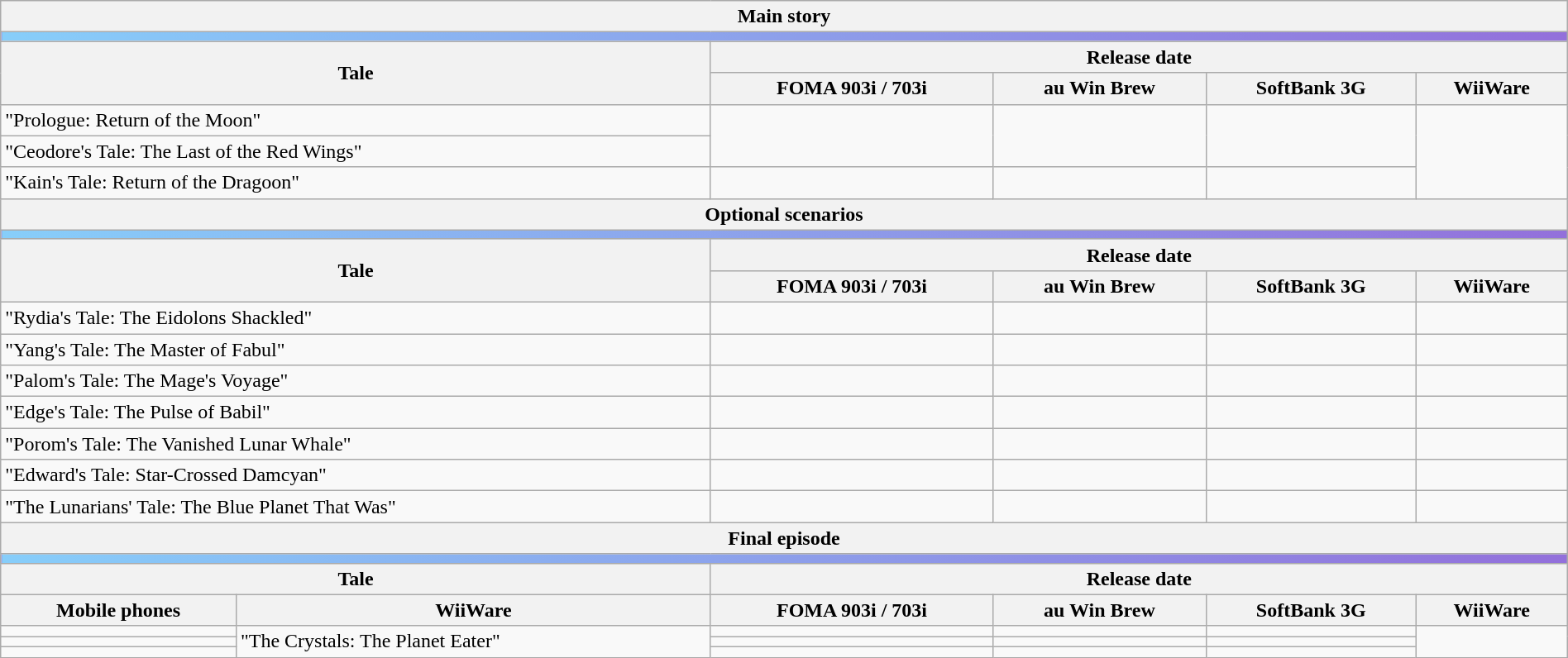<table class="wikitable" style="width:100%;">
<tr>
<th colspan=6>Main story</th>
</tr>
<tr>
<th colspan="6" style="background:linear-gradient(0.25turn, LightSkyBlue, MediumPurple);"></th>
</tr>
<tr>
<th rowspan="2" colspan="2">Tale</th>
<th colspan="4">Release date</th>
</tr>
<tr>
<th>FOMA 903i / 703i</th>
<th>au Win Brew</th>
<th>SoftBank 3G</th>
<th>WiiWare</th>
</tr>
<tr>
<td colspan="2">"Prologue: Return of the Moon"<br><small></small></td>
<td rowspan="2"></td>
<td rowspan="2"></td>
<td rowspan="2"></td>
<td rowspan="3"></td>
</tr>
<tr>
<td colspan="2">"Ceodore's Tale: The Last of the Red Wings"<br><small></small></td>
</tr>
<tr>
<td colspan="2">"Kain's Tale: Return of the Dragoon"<br><small></small></td>
<td></td>
<td></td>
<td></td>
</tr>
<tr>
<th colspan="6">Optional scenarios</th>
</tr>
<tr>
<th colspan="6" style="background:linear-gradient(0.25turn, LightSkyBlue, MediumPurple);"></th>
</tr>
<tr>
<th rowspan="2" colspan="2">Tale</th>
<th colspan="4">Release date</th>
</tr>
<tr>
<th>FOMA 903i / 703i</th>
<th>au Win Brew</th>
<th>SoftBank 3G</th>
<th>WiiWare</th>
</tr>
<tr>
<td colspan="2">"Rydia's Tale: The Eidolons Shackled"<br><small></small></td>
<td></td>
<td></td>
<td></td>
<td></td>
</tr>
<tr>
<td colspan="2">"Yang's Tale: The Master of Fabul"<br><small></small></td>
<td></td>
<td></td>
<td></td>
<td></td>
</tr>
<tr>
<td colspan="2">"Palom's Tale: The Mage's Voyage"<br><small></small></td>
<td></td>
<td></td>
<td></td>
<td></td>
</tr>
<tr>
<td colspan="2">"Edge's Tale: The Pulse of Babil"<br><small></small></td>
<td></td>
<td></td>
<td></td>
<td></td>
</tr>
<tr>
<td colspan="2">"Porom's Tale: The Vanished Lunar Whale"<br><small></small></td>
<td></td>
<td></td>
<td></td>
<td></td>
</tr>
<tr>
<td colspan="2">"Edward's Tale: Star-Crossed Damcyan"<br><small></small></td>
<td></td>
<td></td>
<td></td>
<td></td>
</tr>
<tr>
<td colspan="2">"The Lunarians' Tale: The Blue Planet That Was"<br><small></small></td>
<td></td>
<td></td>
<td></td>
<td></td>
</tr>
<tr>
<th colspan="6">Final episode</th>
</tr>
<tr>
<th colspan="6" style="background:linear-gradient(0.25turn, LightSkyBlue, MediumPurple);"></th>
</tr>
<tr>
<th colspan="2">Tale</th>
<th colspan="4">Release date</th>
</tr>
<tr>
<th>Mobile phones</th>
<th>WiiWare</th>
<th>FOMA 903i / 703i</th>
<th>au Win Brew</th>
<th>SoftBank 3G</th>
<th>WiiWare</th>
</tr>
<tr>
<td><small></small></td>
<td rowspan="3">"The Crystals: The Planet Eater"<br><small></small></td>
<td></td>
<td></td>
<td></td>
<td rowspan="3"></td>
</tr>
<tr>
<td><small></small></td>
<td></td>
<td></td>
<td></td>
</tr>
<tr>
<td><small></small></td>
<td></td>
<td></td>
<td></td>
</tr>
</table>
